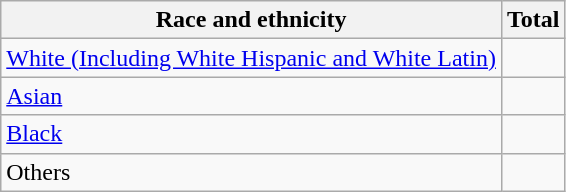<table class="wikitable floatright sortable collapsible"; text-align:right; font-size:80%;">
<tr>
<th>Race and ethnicity</th>
<th colspan="2" data-sort-type=number>Total</th>
</tr>
<tr>
<td><a href='#'>White (Including White Hispanic and White Latin)</a></td>
<td align=right></td>
</tr>
<tr>
<td><a href='#'>Asian</a></td>
<td align=right></td>
</tr>
<tr>
<td><a href='#'>Black</a></td>
<td align=right></td>
</tr>
<tr>
<td>Others</td>
<td align=right></td>
</tr>
</table>
